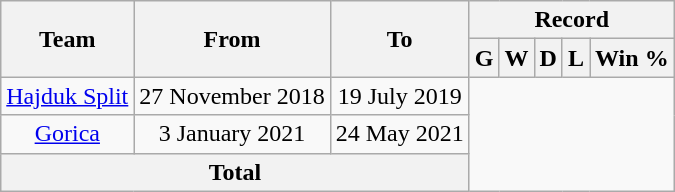<table class="wikitable" style="text-align: center">
<tr>
<th rowspan="2">Team</th>
<th rowspan="2">From</th>
<th rowspan="2">To</th>
<th colspan="8">Record</th>
</tr>
<tr>
<th>G</th>
<th>W</th>
<th>D</th>
<th>L</th>
<th>Win %</th>
</tr>
<tr>
<td><a href='#'>Hajduk Split</a></td>
<td>27 November 2018</td>
<td>19 July 2019<br></td>
</tr>
<tr>
<td><a href='#'>Gorica</a></td>
<td>3 January 2021</td>
<td>24 May 2021<br></td>
</tr>
<tr>
<th colspan="3">Total<br></th>
</tr>
</table>
